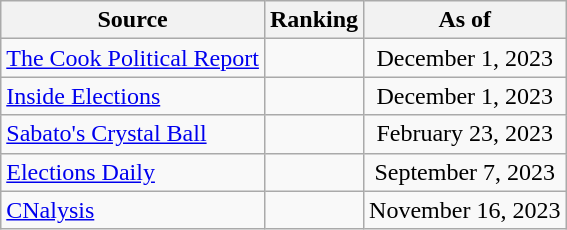<table class="wikitable" style="text-align:center">
<tr>
<th>Source</th>
<th>Ranking</th>
<th>As of</th>
</tr>
<tr>
<td align=left><a href='#'>The Cook Political Report</a></td>
<td></td>
<td>December 1, 2023</td>
</tr>
<tr>
<td align=left><a href='#'>Inside Elections</a></td>
<td></td>
<td>December 1, 2023</td>
</tr>
<tr>
<td align=left><a href='#'>Sabato's Crystal Ball</a></td>
<td></td>
<td>February 23, 2023</td>
</tr>
<tr>
<td align=left><a href='#'>Elections Daily</a></td>
<td></td>
<td>September 7, 2023</td>
</tr>
<tr>
<td align=left><a href='#'>CNalysis</a></td>
<td></td>
<td>November 16, 2023</td>
</tr>
</table>
